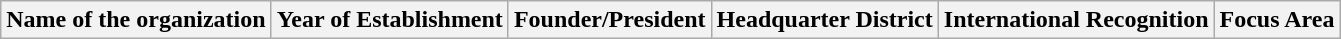<table class="wikitable">
<tr>
<th>Name of the organization</th>
<th>Year of Establishment</th>
<th>Founder/President</th>
<th>Headquarter District</th>
<th>International Recognition</th>
<th>Focus Area</th>
</tr>
</table>
